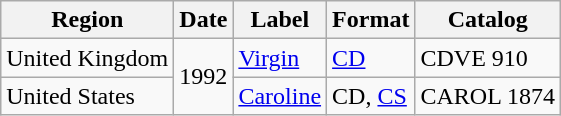<table class="wikitable">
<tr>
<th>Region</th>
<th>Date</th>
<th>Label</th>
<th>Format</th>
<th>Catalog</th>
</tr>
<tr>
<td>United Kingdom</td>
<td rowspan="2">1992</td>
<td><a href='#'>Virgin</a></td>
<td><a href='#'>CD</a></td>
<td>CDVE 910</td>
</tr>
<tr>
<td>United States</td>
<td><a href='#'>Caroline</a></td>
<td>CD, <a href='#'>CS</a></td>
<td>CAROL 1874</td>
</tr>
</table>
